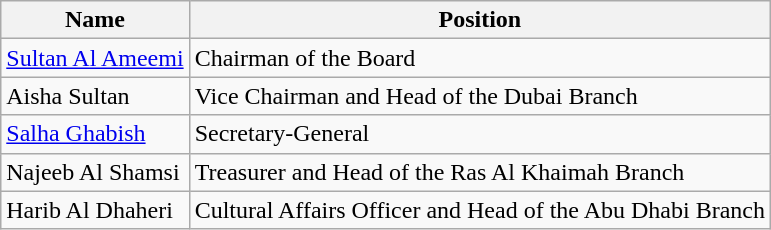<table class="wikitable sortable" style="font-size:100%">
<tr>
<th>Name</th>
<th>Position</th>
</tr>
<tr>
<td><a href='#'>Sultan Al Ameemi</a></td>
<td>Chairman of the Board</td>
</tr>
<tr>
<td>Aisha Sultan</td>
<td>Vice Chairman and Head of the Dubai Branch</td>
</tr>
<tr>
<td><a href='#'>Salha Ghabish</a></td>
<td>Secretary-General</td>
</tr>
<tr>
<td>Najeeb Al Shamsi</td>
<td>Treasurer and Head of the Ras Al Khaimah Branch</td>
</tr>
<tr>
<td>Harib Al Dhaheri</td>
<td>Cultural Affairs Officer and Head of the Abu Dhabi Branch</td>
</tr>
</table>
